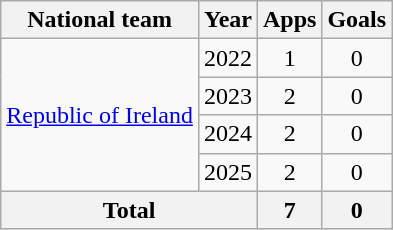<table class=wikitable style=text-align:center>
<tr>
<th>National team</th>
<th>Year</th>
<th>Apps</th>
<th>Goals</th>
</tr>
<tr>
<td rowspan="4"><a href='#'>Republic of Ireland</a></td>
<td>2022</td>
<td>1</td>
<td>0</td>
</tr>
<tr>
<td>2023</td>
<td>2</td>
<td>0</td>
</tr>
<tr>
<td>2024</td>
<td>2</td>
<td>0</td>
</tr>
<tr>
<td>2025</td>
<td>2</td>
<td>0</td>
</tr>
<tr>
<th colspan="2">Total</th>
<th>7</th>
<th>0</th>
</tr>
</table>
